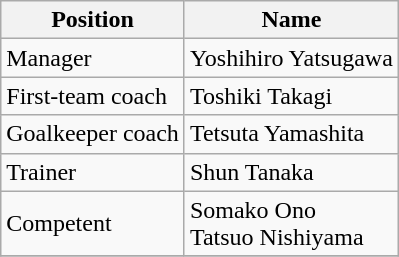<table class="wikitable">
<tr>
<th>Position</th>
<th>Name</th>
</tr>
<tr>
<td>Manager</td>
<td> Yoshihiro Yatsugawa</td>
</tr>
<tr>
<td>First-team coach</td>
<td> Toshiki Takagi</td>
</tr>
<tr>
<td>Goalkeeper coach</td>
<td> Tetsuta Yamashita</td>
</tr>
<tr>
<td>Trainer</td>
<td> Shun Tanaka</td>
</tr>
<tr>
<td>Competent</td>
<td> Somako Ono <br>  Tatsuo Nishiyama</td>
</tr>
<tr>
</tr>
</table>
